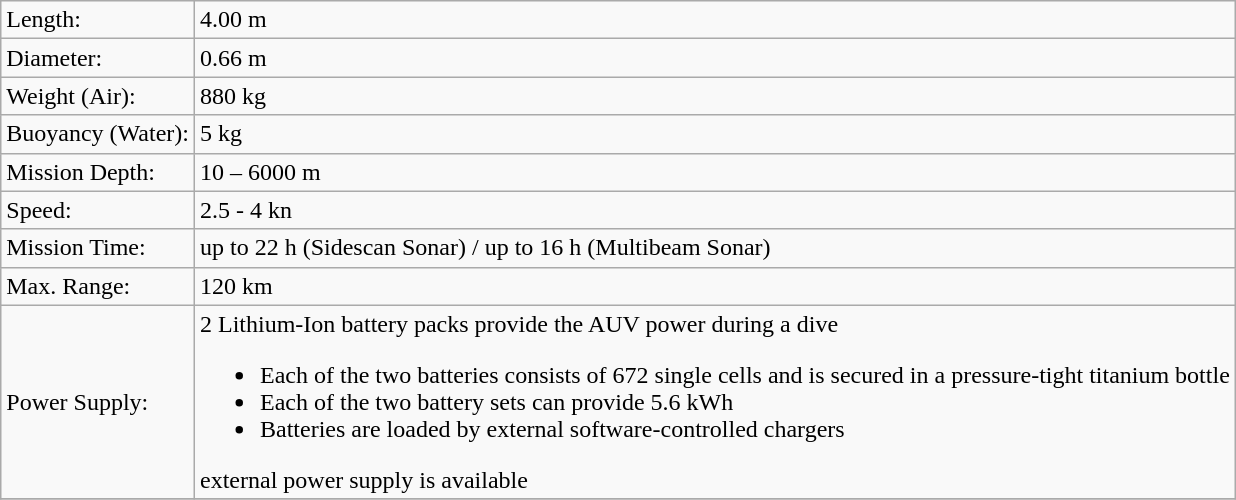<table class="wikitable">
<tr>
<td>Length:</td>
<td>4.00 m</td>
</tr>
<tr>
<td>Diameter:</td>
<td>0.66 m</td>
</tr>
<tr>
<td>Weight (Air):</td>
<td>880 kg</td>
</tr>
<tr>
<td>Buoyancy (Water):</td>
<td>5 kg</td>
</tr>
<tr>
<td>Mission Depth:</td>
<td>10 – 6000 m</td>
</tr>
<tr>
<td>Speed:</td>
<td>2.5 - 4 kn</td>
</tr>
<tr>
<td>Mission Time:</td>
<td>up to 22 h (Sidescan Sonar) / up to 16 h (Multibeam Sonar)</td>
</tr>
<tr>
<td>Max. Range:</td>
<td>120 km</td>
</tr>
<tr>
<td>Power Supply:</td>
<td>2 Lithium-Ion battery packs provide the AUV power during a dive<br><ul><li>Each of the two batteries consists of 672 single cells and is secured in a pressure-tight titanium bottle</li><li>Each of the two battery sets can provide 5.6 kWh</li><li>Batteries are loaded by external software-controlled chargers</li></ul>external power supply is available</td>
</tr>
<tr>
</tr>
</table>
